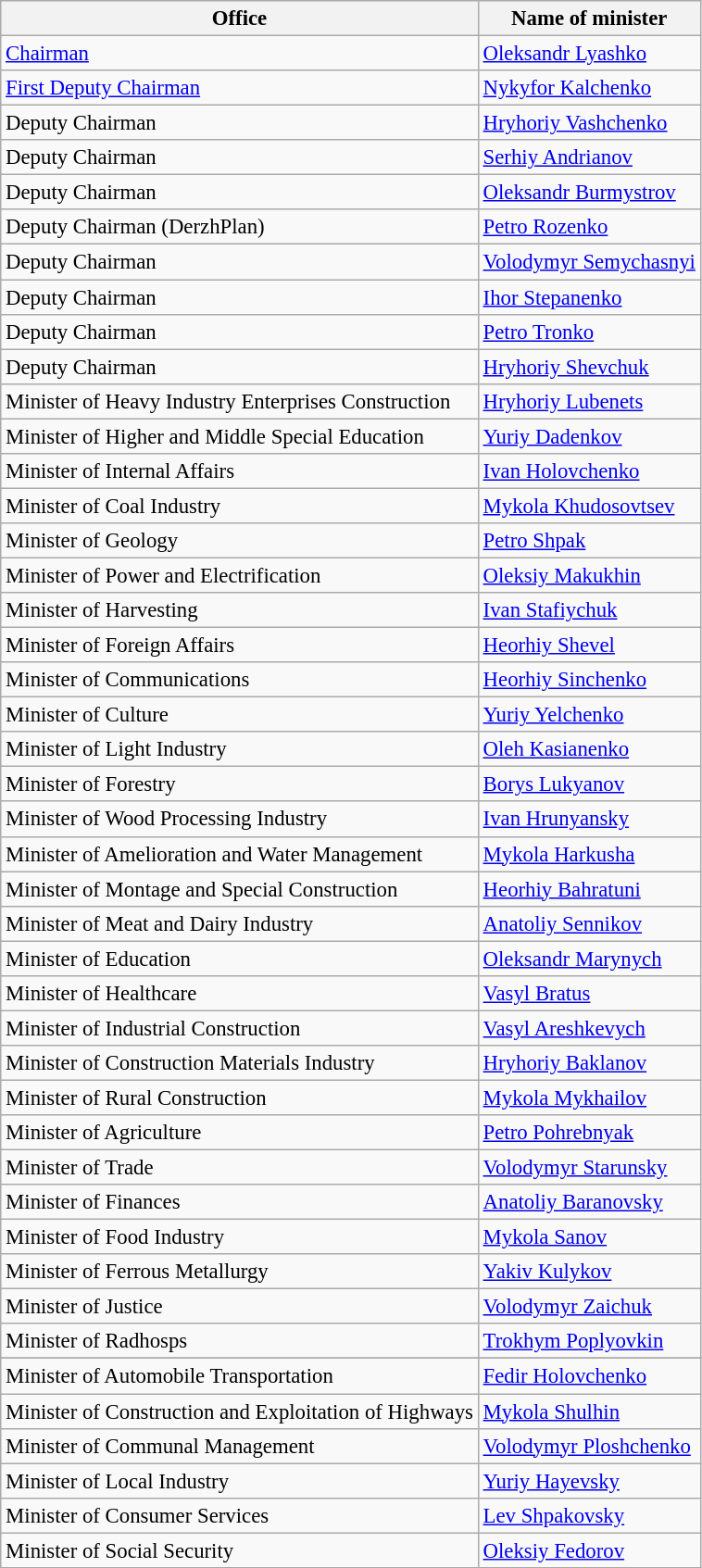<table class="wikitable" style="font-size: 95%;">
<tr>
<th>Office</th>
<th>Name of minister</th>
</tr>
<tr>
<td><a href='#'>Chairman</a></td>
<td><a href='#'>Oleksandr Lyashko</a></td>
</tr>
<tr>
<td><a href='#'>First Deputy Chairman</a></td>
<td><a href='#'>Nykyfor Kalchenko</a></td>
</tr>
<tr>
<td>Deputy Chairman</td>
<td><a href='#'>Hryhoriy Vashchenko</a></td>
</tr>
<tr>
<td>Deputy Chairman</td>
<td><a href='#'>Serhiy Andrianov</a></td>
</tr>
<tr>
<td>Deputy Chairman</td>
<td><a href='#'>Oleksandr Burmystrov</a></td>
</tr>
<tr>
<td>Deputy Chairman (DerzhPlan)</td>
<td><a href='#'>Petro Rozenko</a></td>
</tr>
<tr>
<td>Deputy Chairman</td>
<td><a href='#'>Volodymyr Semychasnyi</a></td>
</tr>
<tr>
<td>Deputy Chairman</td>
<td><a href='#'>Ihor Stepanenko</a></td>
</tr>
<tr>
<td>Deputy Chairman</td>
<td><a href='#'>Petro Tronko</a></td>
</tr>
<tr>
<td>Deputy Chairman</td>
<td><a href='#'>Hryhoriy Shevchuk</a></td>
</tr>
<tr>
<td>Minister of Heavy Industry Enterprises Construction</td>
<td><a href='#'>Hryhoriy Lubenets</a></td>
</tr>
<tr>
<td>Minister of Higher and Middle Special Education</td>
<td><a href='#'>Yuriy Dadenkov</a></td>
</tr>
<tr>
<td>Minister of Internal Affairs</td>
<td><a href='#'>Ivan Holovchenko</a></td>
</tr>
<tr>
<td>Minister of Coal Industry</td>
<td><a href='#'>Mykola Khudosovtsev</a></td>
</tr>
<tr>
<td>Minister of Geology</td>
<td><a href='#'>Petro Shpak</a></td>
</tr>
<tr>
<td>Minister of Power and Electrification</td>
<td><a href='#'>Oleksiy Makukhin</a></td>
</tr>
<tr>
<td>Minister of Harvesting</td>
<td><a href='#'>Ivan Stafiychuk</a></td>
</tr>
<tr>
<td>Minister of Foreign Affairs</td>
<td><a href='#'>Heorhiy Shevel</a></td>
</tr>
<tr>
<td>Minister of Communications</td>
<td><a href='#'>Heorhiy Sinchenko</a></td>
</tr>
<tr>
<td>Minister of Culture</td>
<td><a href='#'>Yuriy Yelchenko</a></td>
</tr>
<tr>
<td>Minister of Light Industry</td>
<td><a href='#'>Oleh Kasianenko</a></td>
</tr>
<tr>
<td>Minister of Forestry</td>
<td><a href='#'>Borys Lukyanov</a></td>
</tr>
<tr>
<td>Minister of Wood Processing Industry</td>
<td><a href='#'>Ivan Hrunyansky</a></td>
</tr>
<tr>
<td>Minister of Amelioration and Water Management</td>
<td><a href='#'>Mykola Harkusha</a></td>
</tr>
<tr>
<td>Minister of Montage and Special Construction</td>
<td><a href='#'>Heorhiy Bahratuni</a></td>
</tr>
<tr>
<td>Minister of Meat and Dairy Industry</td>
<td><a href='#'>Anatoliy Sennikov</a></td>
</tr>
<tr>
<td>Minister of Education</td>
<td><a href='#'>Oleksandr Marynych</a></td>
</tr>
<tr>
<td>Minister of Healthcare</td>
<td><a href='#'>Vasyl Bratus</a></td>
</tr>
<tr>
<td>Minister of Industrial Construction</td>
<td><a href='#'>Vasyl Areshkevych</a></td>
</tr>
<tr>
<td>Minister of Construction Materials Industry</td>
<td><a href='#'>Hryhoriy Baklanov</a></td>
</tr>
<tr>
<td>Minister of Rural Construction</td>
<td><a href='#'>Mykola Mykhailov</a></td>
</tr>
<tr>
<td>Minister of Agriculture</td>
<td><a href='#'>Petro Pohrebnyak</a></td>
</tr>
<tr>
<td>Minister of Trade</td>
<td><a href='#'>Volodymyr Starunsky</a></td>
</tr>
<tr>
<td>Minister of Finances</td>
<td><a href='#'>Anatoliy Baranovsky</a></td>
</tr>
<tr>
<td>Minister of Food Industry</td>
<td><a href='#'>Mykola Sanov</a></td>
</tr>
<tr>
<td>Minister of Ferrous Metallurgy</td>
<td><a href='#'>Yakiv Kulykov</a></td>
</tr>
<tr>
<td>Minister of Justice</td>
<td><a href='#'>Volodymyr Zaichuk</a></td>
</tr>
<tr>
<td>Minister of Radhosps</td>
<td><a href='#'>Trokhym Poplyovkin</a></td>
</tr>
<tr>
</tr>
<tr>
<td>Minister of Automobile Transportation</td>
<td><a href='#'>Fedir Holovchenko</a></td>
</tr>
<tr>
<td>Minister of Construction and Exploitation of Highways</td>
<td><a href='#'>Mykola Shulhin</a></td>
</tr>
<tr>
<td>Minister of Communal Management</td>
<td><a href='#'>Volodymyr Ploshchenko</a></td>
</tr>
<tr>
<td>Minister of Local Industry</td>
<td><a href='#'>Yuriy Hayevsky</a></td>
</tr>
<tr>
<td>Minister of Consumer Services</td>
<td><a href='#'>Lev Shpakovsky</a></td>
</tr>
<tr>
<td>Minister of Social Security</td>
<td><a href='#'>Oleksiy Fedorov</a></td>
</tr>
</table>
